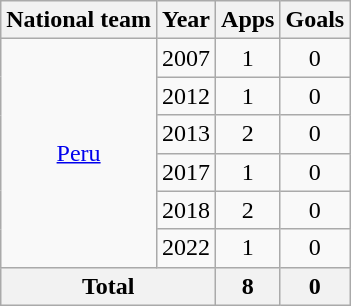<table class="wikitable" style="text-align:center">
<tr>
<th>National team</th>
<th>Year</th>
<th>Apps</th>
<th>Goals</th>
</tr>
<tr>
<td rowspan="6"><a href='#'>Peru</a></td>
<td>2007</td>
<td>1</td>
<td>0</td>
</tr>
<tr>
<td>2012</td>
<td>1</td>
<td>0</td>
</tr>
<tr>
<td>2013</td>
<td>2</td>
<td>0</td>
</tr>
<tr>
<td>2017</td>
<td>1</td>
<td>0</td>
</tr>
<tr>
<td>2018</td>
<td>2</td>
<td>0</td>
</tr>
<tr>
<td>2022</td>
<td>1</td>
<td>0</td>
</tr>
<tr>
<th colspan="2">Total</th>
<th>8</th>
<th>0</th>
</tr>
</table>
